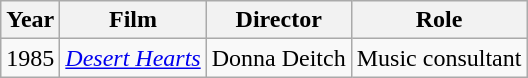<table class="wikitable">
<tr>
<th>Year</th>
<th>Film</th>
<th>Director</th>
<th>Role</th>
</tr>
<tr>
<td>1985</td>
<td><em><a href='#'>Desert Hearts</a></em></td>
<td>Donna Deitch</td>
<td>Music consultant</td>
</tr>
</table>
